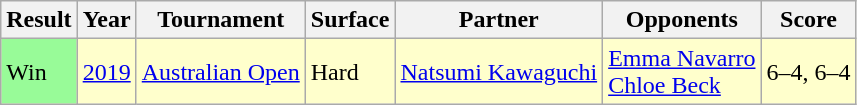<table class="sortable wikitable">
<tr>
<th>Result</th>
<th>Year</th>
<th>Tournament</th>
<th>Surface</th>
<th>Partner</th>
<th>Opponents</th>
<th class="unsortable">Score</th>
</tr>
<tr style="background:#ffc;">
<td style="background:#98fb98;">Win</td>
<td><a href='#'>2019</a></td>
<td><a href='#'>Australian Open</a></td>
<td>Hard</td>
<td> <a href='#'>Natsumi Kawaguchi</a></td>
<td> <a href='#'>Emma Navarro</a> <br>  <a href='#'>Chloe Beck</a></td>
<td>6–4, 6–4</td>
</tr>
</table>
